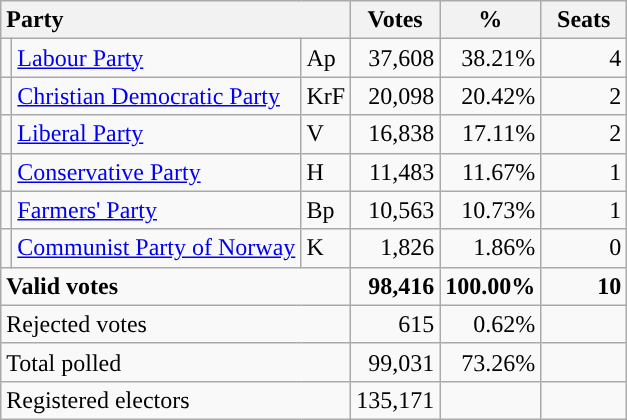<table class="wikitable" border="1" style="text-align:right;">
<tr>
<th style="text-align:left;" colspan=3>Party</th>
<th align=center width="50">Votes</th>
<th align=center width="50">%</th>
<th align=center width="50">Seats</th>
</tr>
<tr>
<td style="color:inherit;background:"></td>
<td align=left><a href='#'>Labour Party</a></td>
<td align=left>Ap</td>
<td>37,608</td>
<td>38.21%</td>
<td>4</td>
</tr>
<tr>
<td style="color:inherit;background:"></td>
<td align=left><a href='#'>Christian Democratic Party</a></td>
<td align=left>KrF</td>
<td>20,098</td>
<td>20.42%</td>
<td>2</td>
</tr>
<tr>
<td style="color:inherit;background:"></td>
<td align=left><a href='#'>Liberal Party</a></td>
<td align=left>V</td>
<td>16,838</td>
<td>17.11%</td>
<td>2</td>
</tr>
<tr>
<td style="color:inherit;background:"></td>
<td align=left><a href='#'>Conservative Party</a></td>
<td align=left>H</td>
<td>11,483</td>
<td>11.67%</td>
<td>1</td>
</tr>
<tr>
<td style="color:inherit;background:"></td>
<td align=left><a href='#'>Farmers' Party</a></td>
<td align=left>Bp</td>
<td>10,563</td>
<td>10.73%</td>
<td>1</td>
</tr>
<tr>
<td style="color:inherit;background:"></td>
<td align=left><a href='#'>Communist Party of Norway</a></td>
<td align=left>K</td>
<td>1,826</td>
<td>1.86%</td>
<td>0</td>
</tr>
<tr style="font-weight:bold">
<td align=left colspan=3>Valid votes</td>
<td>98,416</td>
<td>100.00%</td>
<td>10</td>
</tr>
<tr>
<td align=left colspan=3>Rejected votes</td>
<td>615</td>
<td>0.62%</td>
<td></td>
</tr>
<tr>
<td align=left colspan=3>Total polled</td>
<td>99,031</td>
<td>73.26%</td>
<td></td>
</tr>
<tr>
<td align=left colspan=3>Registered electors</td>
<td>135,171</td>
<td></td>
<td></td>
</tr>
</table>
